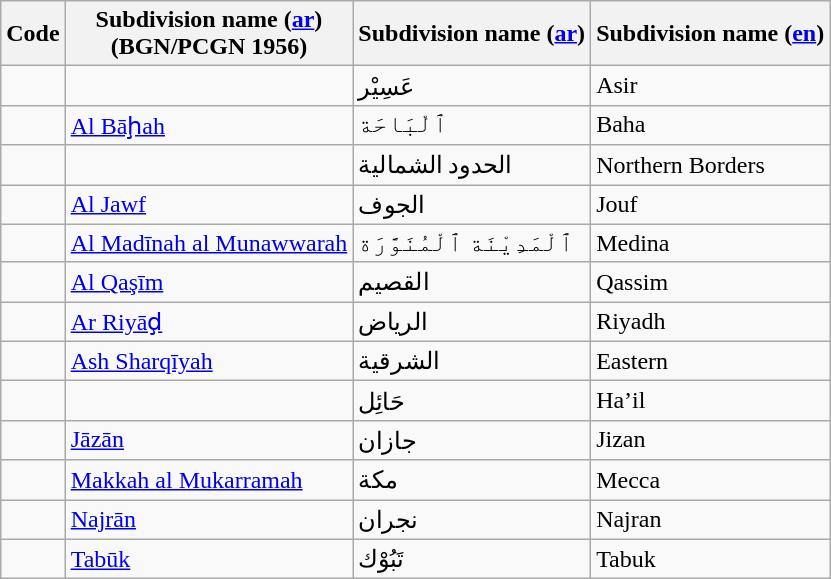<table class="wikitable sortable">
<tr>
<th>Code</th>
<th>Subdivision name (<a href='#'>ar</a>)<br>(BGN/PCGN 1956)</th>
<th>Subdivision name (<a href='#'>ar</a>) </th>
<th>Subdivision name (<a href='#'>en</a>) </th>
</tr>
<tr>
<td></td>
<td></td>
<td>عَسِيْر</td>
<td>Asir</td>
</tr>
<tr>
<td></td>
<td><a href='#'>Al Bāḩah</a></td>
<td>ٱلْبَاحَة</td>
<td>Baha</td>
</tr>
<tr>
<td></td>
<td></td>
<td>الحدود الشمالية</td>
<td>Northern Borders</td>
</tr>
<tr>
<td></td>
<td><a href='#'>Al Jawf</a></td>
<td>الجوف</td>
<td>Jouf</td>
</tr>
<tr>
<td></td>
<td><a href='#'>Al Madīnah al Munawwarah</a></td>
<td>ٱلْمَدِيْنَة ٱلْمُنَوَّرَة</td>
<td>Medina</td>
</tr>
<tr>
<td></td>
<td><a href='#'>Al Qaşīm</a></td>
<td>القصيم</td>
<td>Qassim</td>
</tr>
<tr>
<td></td>
<td><a href='#'>Ar Riyāḑ</a></td>
<td>الرياض</td>
<td>Riyadh</td>
</tr>
<tr>
<td></td>
<td><a href='#'>Ash Sharqīyah</a></td>
<td>الشرقية</td>
<td>Eastern</td>
</tr>
<tr>
<td></td>
<td></td>
<td>حَائِل</td>
<td>Ha’il</td>
</tr>
<tr>
<td></td>
<td><a href='#'>Jāzān</a></td>
<td>جازان</td>
<td>Jizan</td>
</tr>
<tr>
<td></td>
<td><a href='#'>Makkah al Mukarramah</a></td>
<td>مكة</td>
<td>Mecca</td>
</tr>
<tr>
<td></td>
<td><a href='#'>Najrān</a></td>
<td>نجران</td>
<td>Najran</td>
</tr>
<tr>
<td></td>
<td><a href='#'>Tabūk</a></td>
<td>تَبُوْك</td>
<td>Tabuk</td>
</tr>
</table>
